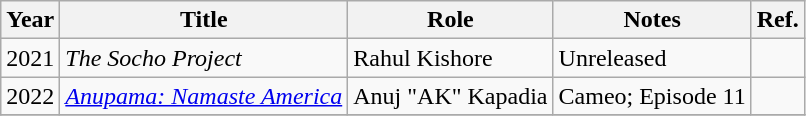<table class="wikitable sortable">
<tr>
<th>Year</th>
<th>Title</th>
<th>Role</th>
<th>Notes</th>
<th>Ref.</th>
</tr>
<tr>
<td>2021</td>
<td><em>The Socho Project</em></td>
<td>Rahul Kishore</td>
<td>Unreleased</td>
<td></td>
</tr>
<tr>
<td>2022</td>
<td><em><a href='#'>Anupama: Namaste America</a></em></td>
<td>Anuj "AK" Kapadia</td>
<td>Cameo; Episode 11</td>
<td></td>
</tr>
<tr>
</tr>
</table>
